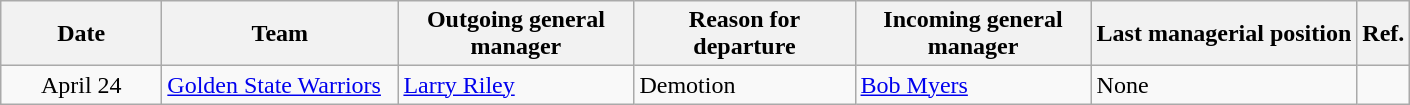<table class="wikitable">
<tr>
<th style="width:100px">Date</th>
<th style="width:150px">Team</th>
<th style="width:150px">Outgoing general manager</th>
<th style="width:140px">Reason for departure</th>
<th style="width:150px">Incoming general manager</th>
<th>Last managerial position</th>
<th>Ref.</th>
</tr>
<tr>
<td align=center>April 24</td>
<td><a href='#'>Golden State Warriors</a></td>
<td><a href='#'>Larry Riley</a></td>
<td>Demotion</td>
<td><a href='#'>Bob Myers</a></td>
<td>None</td>
<td align=center></td>
</tr>
</table>
